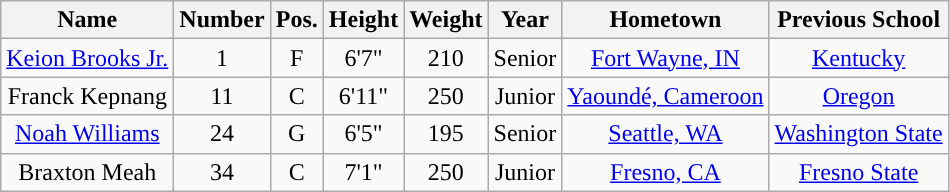<table class="wikitable sortable sortable" style="text-align: center">
<tr align=center>
<th>Name</th>
<th>Number</th>
<th>Pos.</th>
<th>Height</th>
<th>Weight</th>
<th>Year</th>
<th>Hometown</th>
<th>Previous School</th>
</tr>
<tr>
<td><a href='#'>Keion Brooks Jr.</a></td>
<td>1</td>
<td>F</td>
<td>6'7"</td>
<td>210</td>
<td>Senior</td>
<td><a href='#'>Fort Wayne, IN</a></td>
<td><a href='#'>Kentucky</a></td>
</tr>
<tr>
<td>Franck Kepnang</td>
<td>11</td>
<td>C</td>
<td>6'11"</td>
<td>250</td>
<td>Junior</td>
<td><a href='#'>Yaoundé, Cameroon</a></td>
<td><a href='#'>Oregon</a></td>
</tr>
<tr>
<td><a href='#'>Noah Williams</a></td>
<td>24</td>
<td>G</td>
<td>6'5"</td>
<td>195</td>
<td>Senior</td>
<td><a href='#'>Seattle, WA</a></td>
<td><a href='#'>Washington State</a></td>
</tr>
<tr>
<td>Braxton Meah</td>
<td>34</td>
<td>C</td>
<td>7'1"</td>
<td>250</td>
<td>Junior</td>
<td><a href='#'>Fresno, CA</a></td>
<td><a href='#'>Fresno State</a></td>
</tr>
</table>
